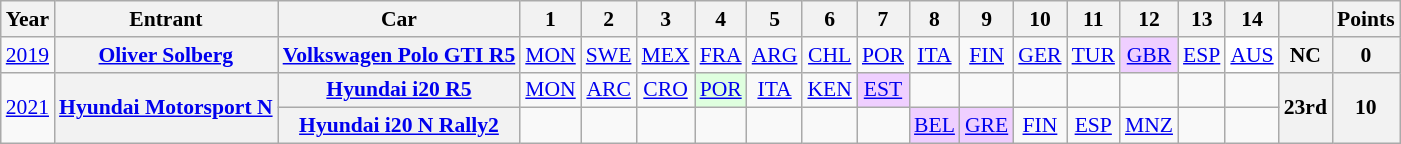<table class="wikitable" style="text-align:center; font-size:90%">
<tr>
<th>Year</th>
<th>Entrant</th>
<th>Car</th>
<th>1</th>
<th>2</th>
<th>3</th>
<th>4</th>
<th>5</th>
<th>6</th>
<th>7</th>
<th>8</th>
<th>9</th>
<th>10</th>
<th>11</th>
<th>12</th>
<th>13</th>
<th>14</th>
<th></th>
<th>Points</th>
</tr>
<tr>
<td><a href='#'>2019</a></td>
<th><a href='#'>Oliver Solberg</a></th>
<th><a href='#'>Volkswagen Polo GTI R5</a></th>
<td><a href='#'>MON</a></td>
<td><a href='#'>SWE</a></td>
<td><a href='#'>MEX</a></td>
<td><a href='#'>FRA</a></td>
<td><a href='#'>ARG</a></td>
<td><a href='#'>CHL</a></td>
<td><a href='#'>POR</a></td>
<td><a href='#'>ITA</a></td>
<td><a href='#'>FIN</a></td>
<td><a href='#'>GER</a></td>
<td><a href='#'>TUR</a></td>
<td style="background:#efcfff"><a href='#'>GBR</a><br></td>
<td><a href='#'>ESP</a></td>
<td style="background:white"><a href='#'>AUS</a><br></td>
<th>NC</th>
<th>0</th>
</tr>
<tr>
<td rowspan="2"><a href='#'>2021</a></td>
<th rowspan="2"><a href='#'>Hyundai Motorsport N</a></th>
<th><a href='#'>Hyundai i20 R5</a></th>
<td><a href='#'>MON</a><br></td>
<td><a href='#'>ARC</a></td>
<td><a href='#'>CRO</a></td>
<td style="background:#DFFFDF;"><a href='#'>POR</a><br></td>
<td><a href='#'>ITA</a></td>
<td><a href='#'>KEN</a></td>
<td style="background:#EFCFFF;"><a href='#'>EST</a><br></td>
<td></td>
<td></td>
<td></td>
<td></td>
<td></td>
<td></td>
<td></td>
<th rowspan="2">23rd</th>
<th rowspan="2">10</th>
</tr>
<tr>
<th><a href='#'>Hyundai i20 N Rally2</a></th>
<td></td>
<td></td>
<td></td>
<td></td>
<td></td>
<td></td>
<td></td>
<td style="background:#EFCFFF;"><a href='#'>BEL</a><br></td>
<td style="background:#EFCFFF;"><a href='#'>GRE</a><br></td>
<td><a href='#'>FIN</a></td>
<td><a href='#'>ESP</a></td>
<td><a href='#'>MNZ</a></td>
<td></td>
<td></td>
</tr>
</table>
